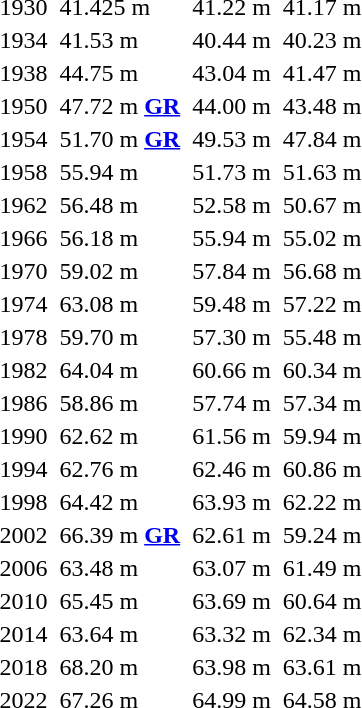<table>
<tr>
<td>1930</td>
<td></td>
<td>41.425 m</td>
<td></td>
<td>41.22 m</td>
<td></td>
<td>41.17 m</td>
</tr>
<tr>
<td>1934</td>
<td></td>
<td>41.53 m</td>
<td></td>
<td>40.44 m</td>
<td></td>
<td>40.23 m</td>
</tr>
<tr>
<td>1938</td>
<td></td>
<td>44.75 m</td>
<td></td>
<td>43.04 m</td>
<td></td>
<td>41.47 m</td>
</tr>
<tr>
<td>1950</td>
<td></td>
<td>47.72 m <strong><a href='#'>GR</a></strong></td>
<td></td>
<td>44.00 m</td>
<td></td>
<td>43.48 m</td>
</tr>
<tr>
<td>1954</td>
<td></td>
<td>51.70 m <strong><a href='#'>GR</a></strong></td>
<td></td>
<td>49.53 m</td>
<td></td>
<td>47.84 m</td>
</tr>
<tr>
<td>1958</td>
<td></td>
<td>55.94 m</td>
<td></td>
<td>51.73 m</td>
<td></td>
<td>51.63 m</td>
</tr>
<tr>
<td>1962</td>
<td></td>
<td>56.48 m</td>
<td></td>
<td>52.58 m</td>
<td></td>
<td>50.67 m</td>
</tr>
<tr>
<td>1966</td>
<td></td>
<td>56.18 m</td>
<td></td>
<td>55.94 m</td>
<td></td>
<td>55.02 m</td>
</tr>
<tr>
<td>1970</td>
<td></td>
<td>59.02 m</td>
<td></td>
<td>57.84 m</td>
<td></td>
<td>56.68 m</td>
</tr>
<tr>
<td>1974</td>
<td></td>
<td>63.08 m</td>
<td></td>
<td>59.48 m</td>
<td></td>
<td>57.22 m</td>
</tr>
<tr>
<td>1978</td>
<td></td>
<td>59.70 m</td>
<td></td>
<td>57.30 m</td>
<td></td>
<td>55.48 m</td>
</tr>
<tr>
<td>1982</td>
<td></td>
<td>64.04 m</td>
<td></td>
<td>60.66 m</td>
<td></td>
<td>60.34 m</td>
</tr>
<tr>
<td>1986</td>
<td></td>
<td>58.86 m</td>
<td></td>
<td>57.74 m</td>
<td></td>
<td>57.34 m</td>
</tr>
<tr>
<td>1990</td>
<td></td>
<td>62.62 m</td>
<td></td>
<td>61.56 m</td>
<td></td>
<td>59.94 m</td>
</tr>
<tr>
<td>1994</td>
<td></td>
<td>62.76 m</td>
<td></td>
<td>62.46 m</td>
<td></td>
<td>60.86 m</td>
</tr>
<tr>
<td>1998</td>
<td></td>
<td>64.42 m</td>
<td></td>
<td>63.93 m</td>
<td></td>
<td>62.22 m</td>
</tr>
<tr>
<td>2002</td>
<td></td>
<td>66.39 m <strong><a href='#'>GR</a></strong></td>
<td></td>
<td>62.61 m</td>
<td></td>
<td>59.24 m</td>
</tr>
<tr>
<td>2006</td>
<td></td>
<td>63.48 m</td>
<td></td>
<td>63.07 m</td>
<td></td>
<td>61.49 m</td>
</tr>
<tr>
<td>2010</td>
<td></td>
<td>65.45 m</td>
<td></td>
<td>63.69 m</td>
<td></td>
<td>60.64 m</td>
</tr>
<tr>
<td>2014</td>
<td></td>
<td>63.64 m</td>
<td></td>
<td>63.32 m</td>
<td></td>
<td>62.34 m</td>
</tr>
<tr>
<td>2018</td>
<td></td>
<td>68.20 m </td>
<td></td>
<td>63.98 m</td>
<td></td>
<td>63.61 m</td>
</tr>
<tr>
<td>2022</td>
<td></td>
<td>67.26 m</td>
<td></td>
<td>64.99 m</td>
<td></td>
<td>64.58 m</td>
</tr>
</table>
